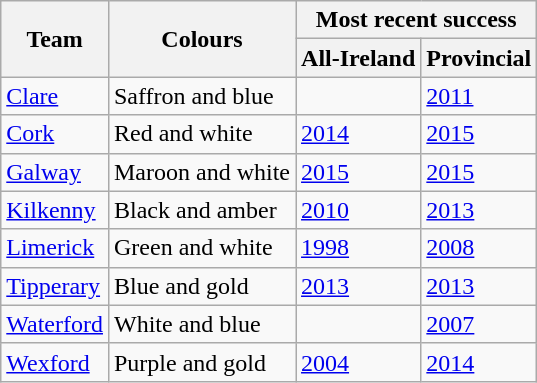<table class="wikitable">
<tr>
<th rowspan="2">Team</th>
<th rowspan="2">Colours</th>
<th colspan="3">Most recent success</th>
</tr>
<tr>
<th>All-Ireland</th>
<th>Provincial</th>
</tr>
<tr>
<td><a href='#'>Clare</a></td>
<td>Saffron and blue</td>
<td></td>
<td><a href='#'>2011</a></td>
</tr>
<tr>
<td><a href='#'>Cork</a></td>
<td>Red and white</td>
<td><a href='#'>2014</a></td>
<td><a href='#'>2015</a></td>
</tr>
<tr>
<td><a href='#'>Galway</a></td>
<td>Maroon and white</td>
<td><a href='#'>2015</a></td>
<td><a href='#'>2015</a></td>
</tr>
<tr>
<td><a href='#'>Kilkenny</a></td>
<td>Black and amber</td>
<td><a href='#'>2010</a></td>
<td><a href='#'>2013</a></td>
</tr>
<tr>
<td><a href='#'>Limerick</a></td>
<td>Green and white</td>
<td><a href='#'>1998</a></td>
<td><a href='#'>2008</a></td>
</tr>
<tr>
<td><a href='#'>Tipperary</a></td>
<td>Blue and gold</td>
<td><a href='#'>2013</a></td>
<td><a href='#'>2013</a></td>
</tr>
<tr>
<td><a href='#'>Waterford</a></td>
<td>White and blue</td>
<td></td>
<td><a href='#'>2007</a></td>
</tr>
<tr>
<td><a href='#'>Wexford</a></td>
<td>Purple and gold</td>
<td><a href='#'>2004</a></td>
<td><a href='#'>2014</a></td>
</tr>
</table>
